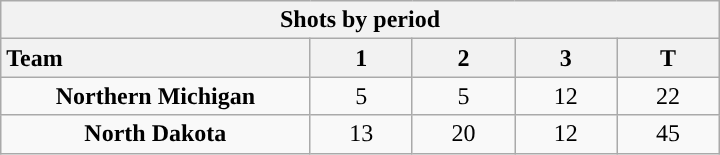<table class="wikitable" style="width:30em; text-align:right;">
<tr>
<th colspan=5>Shots by period</th>
</tr>
<tr>
<th style="width:10em; text-align:left;">Team</th>
<th style="width:3em;">1</th>
<th style="width:3em;">2</th>
<th style="width:3em;">3</th>
<th style="width:3em;">T</th>
</tr>
<tr>
<td align=center><strong>Northern Michigan</strong></td>
<td align=center>5</td>
<td align=center>5</td>
<td align=center>12</td>
<td align=center>22</td>
</tr>
<tr>
<td align=center><strong>North Dakota</strong></td>
<td align=center>13</td>
<td align=center>20</td>
<td align=center>12</td>
<td align=center>45</td>
</tr>
</table>
